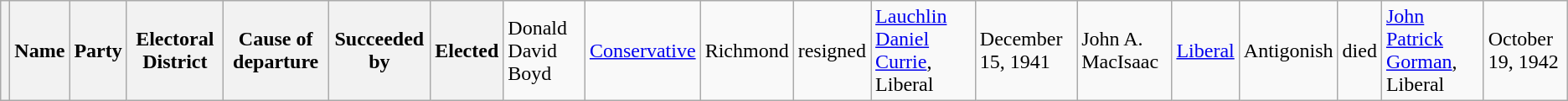<table class="wikitable">
<tr>
<th></th>
<th>Name</th>
<th>Party</th>
<th>Electoral District</th>
<th>Cause of departure</th>
<th>Succeeded by</th>
<th>Elected<br></th>
<td>Donald David Boyd</td>
<td><a href='#'>Conservative</a></td>
<td>Richmond</td>
<td>resigned</td>
<td><a href='#'>Lauchlin Daniel Currie</a>, Liberal</td>
<td>December 15, 1941<br></td>
<td>John A. MacIsaac</td>
<td><a href='#'>Liberal</a></td>
<td>Antigonish</td>
<td>died</td>
<td><a href='#'>John Patrick Gorman</a>, Liberal</td>
<td>October 19, 1942</td>
</tr>
</table>
